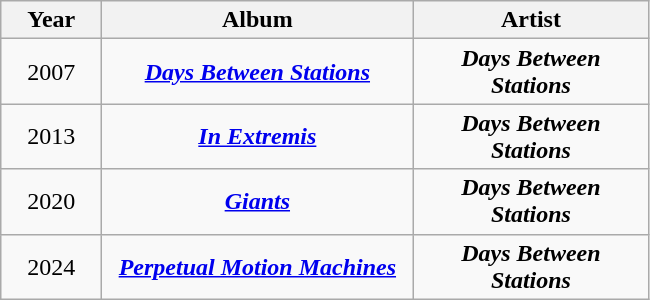<table class="wikitable">
<tr>
<th width="60">Year</th>
<th width="200">Album</th>
<th width="150">Artist</th>
</tr>
<tr>
<td align="center">2007</td>
<td align="center"><strong><em><a href='#'>Days Between Stations</a></em></strong></td>
<td align="center"><strong><em>Days Between Stations</em></strong></td>
</tr>
<tr>
<td align="center">2013</td>
<td align="center"><strong><em><a href='#'>In Extremis</a></em></strong></td>
<td align="center"><strong><em>Days Between Stations</em></strong></td>
</tr>
<tr>
<td align="center">2020</td>
<td align="center"><strong><em><a href='#'>Giants</a></em></strong></td>
<td align="center"><strong><em>Days Between Stations</em></strong></td>
</tr>
<tr>
<td align="center">2024</td>
<td align="center"><strong><em><a href='#'>Perpetual Motion Machines</a></em></strong></td>
<td align="center"><strong><em>Days Between Stations</em></strong></td>
</tr>
</table>
